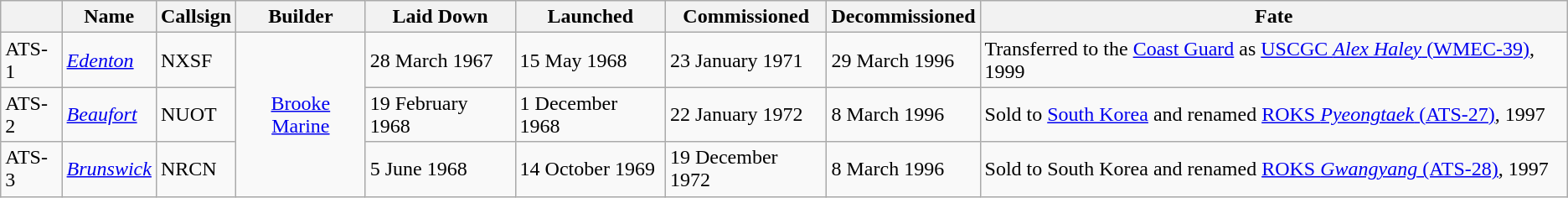<table class="wikitable">
<tr>
<th></th>
<th>Name</th>
<th>Callsign</th>
<th>Builder</th>
<th>Laid Down</th>
<th>Launched</th>
<th>Commissioned</th>
<th>Decommissioned</th>
<th>Fate</th>
</tr>
<tr>
<td>ATS-1</td>
<td><em><a href='#'>Edenton</a></em></td>
<td>NXSF</td>
<td rowspan="3" align="center"><a href='#'>Brooke Marine</a></td>
<td>28 March 1967</td>
<td>15 May 1968</td>
<td>23 January 1971</td>
<td>29 March 1996</td>
<td>Transferred to the <a href='#'>Coast Guard</a> as <a href='#'>USCGC <em>Alex Haley</em> (WMEC-39)</a>, 1999</td>
</tr>
<tr>
<td>ATS-2</td>
<td><em><a href='#'>Beaufort</a></em></td>
<td>NUOT</td>
<td>19 February 1968</td>
<td>1 December 1968</td>
<td>22 January 1972</td>
<td>8 March 1996</td>
<td>Sold to <a href='#'>South Korea</a> and renamed <a href='#'>ROKS <em>Pyeongtaek</em> (ATS-27)</a>, 1997</td>
</tr>
<tr>
<td>ATS-3</td>
<td><em><a href='#'>Brunswick</a></em></td>
<td>NRCN</td>
<td>5 June 1968</td>
<td>14 October 1969</td>
<td>19 December 1972</td>
<td>8 March 1996</td>
<td>Sold to South Korea and renamed <a href='#'>ROKS <em>Gwangyang</em> (ATS-28)</a>, 1997</td>
</tr>
</table>
